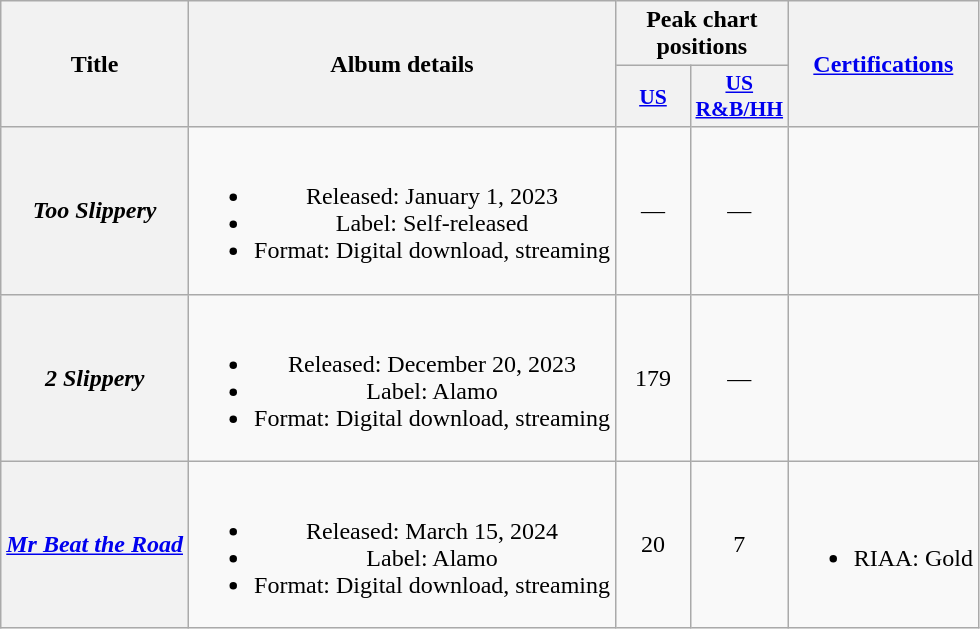<table class="wikitable plainrowheaders" style="text-align:center;">
<tr>
<th scope="col" rowspan="2">Title</th>
<th scope="col" rowspan="2">Album details</th>
<th scope="col" colspan="2">Peak chart positions</th>
<th scope="col" rowspan="2"><a href='#'>Certifications</a></th>
</tr>
<tr>
<th scope="col" style="width:3em;font-size:90%;"><a href='#'>US</a><br></th>
<th scope="col" style="width:3em;font-size:90%;"><a href='#'>US<br>R&B/HH</a><br></th>
</tr>
<tr>
<th scope="row"><em>Too Slippery</em></th>
<td><br><ul><li>Released: January 1, 2023</li><li>Label: Self-released</li><li>Format: Digital download, streaming</li></ul></td>
<td>—</td>
<td>—</td>
<td></td>
</tr>
<tr>
<th scope="row"><em>2 Slippery</em></th>
<td><br><ul><li>Released: December 20, 2023</li><li>Label: Alamo</li><li>Format: Digital download, streaming</li></ul></td>
<td>179</td>
<td>—</td>
<td></td>
</tr>
<tr>
<th scope="row"><em><a href='#'>Mr Beat the Road</a></em></th>
<td><br><ul><li>Released: March 15, 2024</li><li>Label: Alamo</li><li>Format: Digital download, streaming</li></ul></td>
<td>20</td>
<td>7</td>
<td><br><ul><li>RIAA: Gold</li></ul></td>
</tr>
</table>
